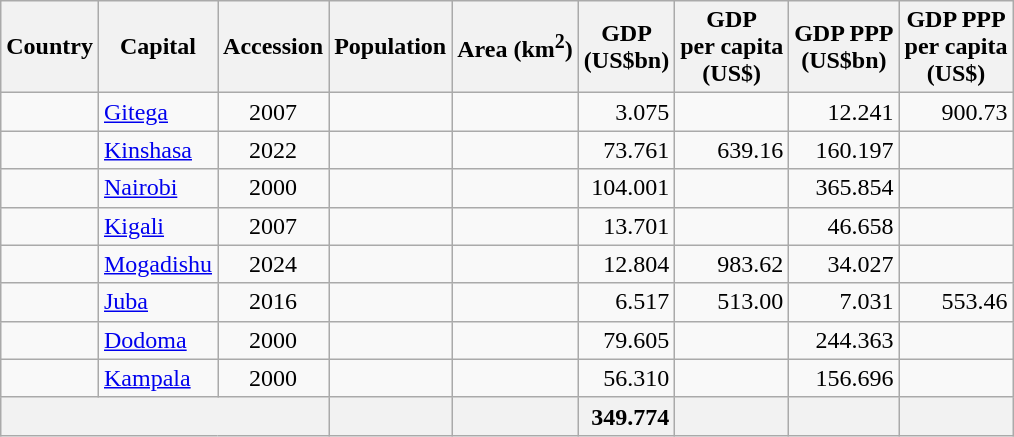<table class="wikitable sortable" style="text-align:right">
<tr>
<th scope="col">Country</th>
<th scope="col">Capital</th>
<th scope="col">Acces­sion</th>
<th scope="col">Popula­tion</th>
<th scope="col">Area (km<sup>2</sup>)</th>
<th scope="col">GDP<br>(US$bn)</th>
<th scope="col">GDP<br>per capita<br>(US$)</th>
<th scope="col">GDP PPP<br>(US$bn)</th>
<th scope="col">GDP PPP<br>per capita<br>(US$)</th>
</tr>
<tr>
<td scope="row" style="text-align:left"></td>
<td style="text-align:left"><a href='#'>Gitega</a></td>
<td style="text-align:center">2007</td>
<td></td>
<td></td>
<td>3.075</td>
<td></td>
<td>12.241</td>
<td>900.73</td>
</tr>
<tr>
<td scope="row" style="text-align:left"></td>
<td style="text-align:left"><a href='#'>Kinshasa</a></td>
<td style="text-align:center">2022</td>
<td></td>
<td></td>
<td>73.761</td>
<td>639.16</td>
<td>160.197</td>
<td></td>
</tr>
<tr>
<td scope="row" style="text-align:left"></td>
<td style="text-align:left"><a href='#'>Nairobi</a></td>
<td style="text-align:center">2000</td>
<td></td>
<td></td>
<td>104.001</td>
<td></td>
<td>365.854</td>
<td></td>
</tr>
<tr>
<td scope="row" style="text-align:left"></td>
<td style="text-align:left"><a href='#'>Kigali</a></td>
<td style="text-align:center">2007</td>
<td></td>
<td></td>
<td>13.701</td>
<td></td>
<td>46.658</td>
<td></td>
</tr>
<tr>
<td scope="row" style="text-align:left"></td>
<td style="text-align:left"><a href='#'>Mogadishu</a></td>
<td style="text-align:center">2024</td>
<td></td>
<td></td>
<td>12.804</td>
<td>983.62</td>
<td>34.027</td>
<td></td>
</tr>
<tr>
<td scope="row" style="text-align:left"></td>
<td style="text-align:left"><a href='#'>Juba</a></td>
<td style="text-align:center">2016</td>
<td></td>
<td></td>
<td>6.517</td>
<td>513.00</td>
<td>7.031</td>
<td>553.46</td>
</tr>
<tr>
<td scope="row" style="text-align:left"></td>
<td style="text-align:left"><a href='#'>Dodoma</a></td>
<td style="text-align:center">2000</td>
<td></td>
<td></td>
<td>79.605</td>
<td></td>
<td>244.363</td>
<td></td>
</tr>
<tr>
<td scope="row" style="text-align:left"></td>
<td style="text-align:left"><a href='#'>Kampala</a></td>
<td style="text-align:center">2000</td>
<td></td>
<td></td>
<td>56.310</td>
<td></td>
<td>156.696</td>
<td></td>
</tr>
<tr>
<th colspan="3"></th>
<th style="text-align:right"></th>
<th style="text-align:right"></th>
<th style="text-align:right">349.774</th>
<th style="text-align:right"></th>
<th style="text-align:right"></th>
<th style="text-align:right"></th>
</tr>
</table>
